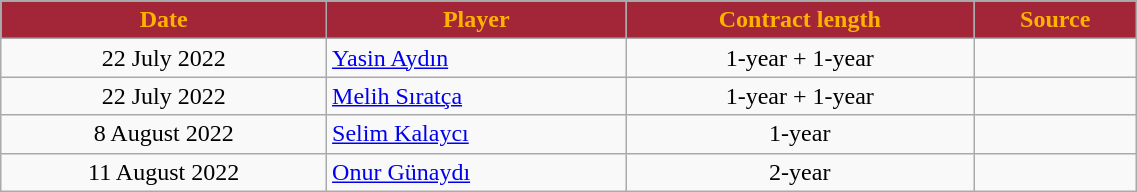<table class="wikitable sortable" style="text-align:center;width:60%;">
<tr>
<th scope="col" style="background-color:#A32638;color:#FFB300">Date</th>
<th scope="col" style="background-color:#A32638;color:#FFB300">Player</th>
<th scope="col" style="background-color:#A32638;color:#FFB300">Contract length</th>
<th scope="col" class="unsortable" style="background-color:#A32638;color:#FFB300">Source</th>
</tr>
<tr>
<td>22 July 2022</td>
<td align=left> <a href='#'>Yasin Aydın</a></td>
<td>1-year + 1-year</td>
<td></td>
</tr>
<tr>
<td>22 July 2022</td>
<td align=left> <a href='#'>Melih Sıratça</a></td>
<td>1-year + 1-year</td>
<td></td>
</tr>
<tr>
<td>8 August 2022</td>
<td align=left> <a href='#'>Selim Kalaycı</a></td>
<td>1-year</td>
<td></td>
</tr>
<tr>
<td>11 August 2022</td>
<td align=left> <a href='#'>Onur Günaydı</a></td>
<td>2-year</td>
<td></td>
</tr>
</table>
